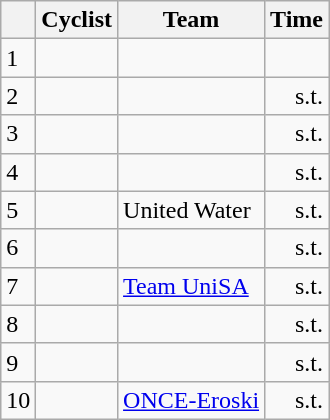<table class="wikitable">
<tr>
<th></th>
<th>Cyclist</th>
<th>Team</th>
<th>Time</th>
</tr>
<tr>
<td>1</td>
<td></td>
<td></td>
<td style="text-align:right;"></td>
</tr>
<tr>
<td>2</td>
<td></td>
<td></td>
<td style="text-align:right;">s.t.</td>
</tr>
<tr>
<td>3</td>
<td></td>
<td></td>
<td style="text-align:right;">s.t.</td>
</tr>
<tr>
<td>4</td>
<td></td>
<td></td>
<td style="text-align:right;">s.t.</td>
</tr>
<tr>
<td>5</td>
<td></td>
<td>United Water</td>
<td style="text-align:right;">s.t.</td>
</tr>
<tr>
<td>6</td>
<td></td>
<td></td>
<td style="text-align:right;">s.t.</td>
</tr>
<tr>
<td>7</td>
<td></td>
<td><a href='#'>Team UniSA</a></td>
<td style="text-align:right;">s.t.</td>
</tr>
<tr>
<td>8</td>
<td></td>
<td></td>
<td style="text-align:right;">s.t.</td>
</tr>
<tr>
<td>9</td>
<td></td>
<td></td>
<td style="text-align:right;">s.t.</td>
</tr>
<tr>
<td>10</td>
<td></td>
<td><a href='#'>ONCE-Eroski</a></td>
<td style="text-align:right;">s.t.</td>
</tr>
</table>
